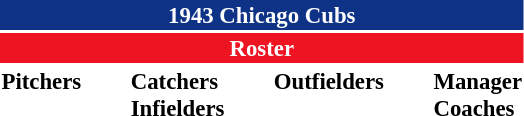<table class="toccolours" style="font-size: 95%;">
<tr>
<th colspan="10" style="background-color: #0e3386; color: white; text-align: center;">1943 Chicago Cubs</th>
</tr>
<tr>
<td colspan="10" style="background-color: #EE1422; color: white; text-align: center;"><strong>Roster</strong></td>
</tr>
<tr>
<td valign="top"><strong>Pitchers</strong><br>













</td>
<td width="25px"></td>
<td valign="top"><strong>Catchers</strong><br>





<strong>Infielders</strong>








</td>
<td width="25px"></td>
<td valign="top"><strong>Outfielders</strong><br>








</td>
<td width="25px"></td>
<td valign="top"><strong>Manager</strong><br>
<strong>Coaches</strong>

</td>
</tr>
<tr>
</tr>
</table>
